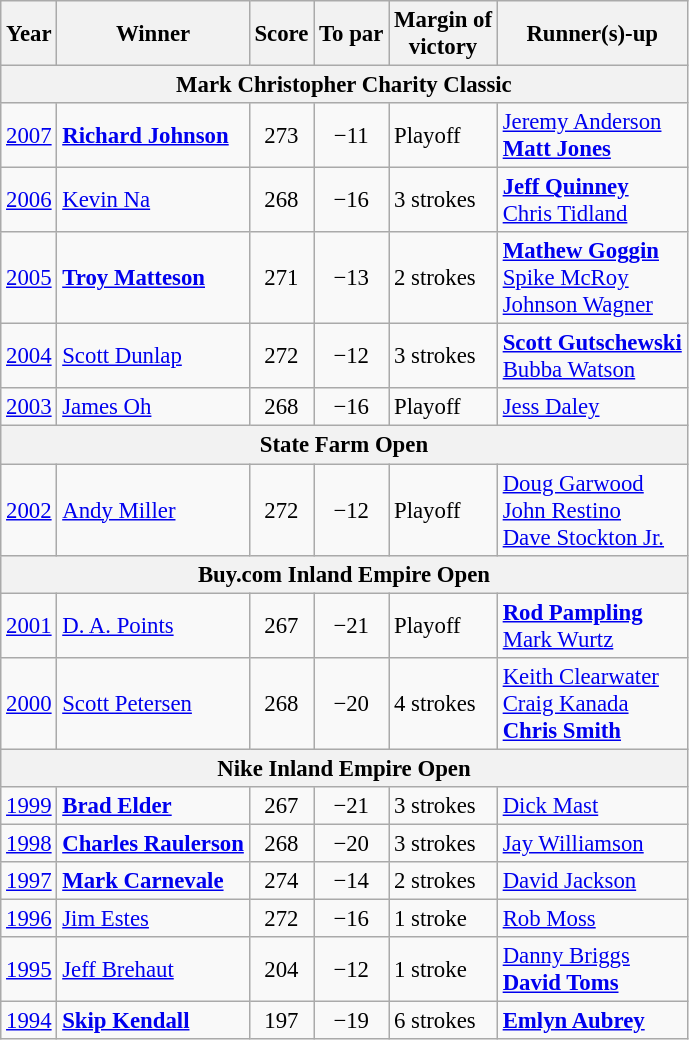<table class=wikitable style=font-size:95%>
<tr>
<th>Year</th>
<th>Winner</th>
<th>Score</th>
<th>To par</th>
<th>Margin of<br>victory</th>
<th>Runner(s)-up</th>
</tr>
<tr>
<th colspan=7>Mark Christopher Charity Classic</th>
</tr>
<tr>
<td><a href='#'>2007</a></td>
<td> <strong><a href='#'>Richard Johnson</a></strong></td>
<td align=center>273</td>
<td align=center>−11</td>
<td>Playoff</td>
<td> <a href='#'>Jeremy Anderson</a><br> <strong><a href='#'>Matt Jones</a></strong></td>
</tr>
<tr>
<td><a href='#'>2006</a></td>
<td> <a href='#'>Kevin Na</a></td>
<td align=center>268</td>
<td align=center>−16</td>
<td>3 strokes</td>
<td> <strong><a href='#'>Jeff Quinney</a></strong><br> <a href='#'>Chris Tidland</a></td>
</tr>
<tr>
<td><a href='#'>2005</a></td>
<td> <strong><a href='#'>Troy Matteson</a></strong></td>
<td align=center>271</td>
<td align=center>−13</td>
<td>2 strokes</td>
<td> <strong><a href='#'>Mathew Goggin</a></strong><br> <a href='#'>Spike McRoy</a><br> <a href='#'>Johnson Wagner</a></td>
</tr>
<tr>
<td><a href='#'>2004</a></td>
<td> <a href='#'>Scott Dunlap</a></td>
<td align=center>272</td>
<td align=center>−12</td>
<td>3 strokes</td>
<td> <strong><a href='#'>Scott Gutschewski</a></strong><br> <a href='#'>Bubba Watson</a></td>
</tr>
<tr>
<td><a href='#'>2003</a></td>
<td> <a href='#'>James Oh</a></td>
<td align=center>268</td>
<td align=center>−16</td>
<td>Playoff</td>
<td> <a href='#'>Jess Daley</a></td>
</tr>
<tr>
<th colspan=7>State Farm Open</th>
</tr>
<tr>
<td><a href='#'>2002</a></td>
<td> <a href='#'>Andy Miller</a></td>
<td align=center>272</td>
<td align=center>−12</td>
<td>Playoff</td>
<td> <a href='#'>Doug Garwood</a><br> <a href='#'>John Restino</a><br> <a href='#'>Dave Stockton Jr.</a></td>
</tr>
<tr>
<th colspan=7>Buy.com Inland Empire Open</th>
</tr>
<tr>
<td><a href='#'>2001</a></td>
<td> <a href='#'>D. A. Points</a></td>
<td align=center>267</td>
<td align=center>−21</td>
<td>Playoff</td>
<td> <strong><a href='#'>Rod Pampling</a></strong><br> <a href='#'>Mark Wurtz</a></td>
</tr>
<tr>
<td><a href='#'>2000</a></td>
<td> <a href='#'>Scott Petersen</a></td>
<td align=center>268</td>
<td align=center>−20</td>
<td>4 strokes</td>
<td> <a href='#'>Keith Clearwater</a><br> <a href='#'>Craig Kanada</a><br> <strong><a href='#'>Chris Smith</a></strong></td>
</tr>
<tr>
<th colspan=7>Nike Inland Empire Open</th>
</tr>
<tr>
<td><a href='#'>1999</a></td>
<td> <strong><a href='#'>Brad Elder</a></strong></td>
<td align=center>267</td>
<td align=center>−21</td>
<td>3 strokes</td>
<td> <a href='#'>Dick Mast</a></td>
</tr>
<tr>
<td><a href='#'>1998</a></td>
<td> <strong><a href='#'>Charles Raulerson</a></strong></td>
<td align=center>268</td>
<td align=center>−20</td>
<td>3 strokes</td>
<td> <a href='#'>Jay Williamson</a></td>
</tr>
<tr>
<td><a href='#'>1997</a></td>
<td> <strong><a href='#'>Mark Carnevale</a></strong></td>
<td align=center>274</td>
<td align=center>−14</td>
<td>2 strokes</td>
<td> <a href='#'>David Jackson</a></td>
</tr>
<tr>
<td><a href='#'>1996</a></td>
<td> <a href='#'>Jim Estes</a></td>
<td align=center>272</td>
<td align=center>−16</td>
<td>1 stroke</td>
<td> <a href='#'>Rob Moss</a></td>
</tr>
<tr>
<td><a href='#'>1995</a></td>
<td> <a href='#'>Jeff Brehaut</a></td>
<td align=center>204</td>
<td align=center>−12</td>
<td>1 stroke</td>
<td> <a href='#'>Danny Briggs</a><br> <strong><a href='#'>David Toms</a></strong></td>
</tr>
<tr>
<td><a href='#'>1994</a></td>
<td> <strong><a href='#'>Skip Kendall</a></strong></td>
<td align=center>197</td>
<td align=center>−19</td>
<td>6 strokes</td>
<td> <strong><a href='#'>Emlyn Aubrey</a></strong></td>
</tr>
</table>
